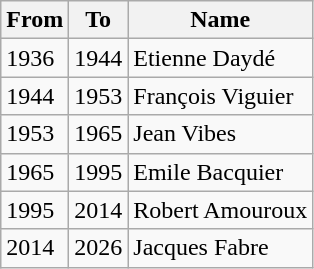<table class="wikitable">
<tr>
<th>From</th>
<th>To</th>
<th>Name</th>
</tr>
<tr>
<td>1936</td>
<td>1944</td>
<td>Etienne Daydé</td>
</tr>
<tr>
<td>1944</td>
<td>1953</td>
<td>François Viguier</td>
</tr>
<tr>
<td>1953</td>
<td>1965</td>
<td>Jean Vibes</td>
</tr>
<tr>
<td>1965</td>
<td>1995</td>
<td>Emile Bacquier</td>
</tr>
<tr>
<td>1995</td>
<td>2014</td>
<td>Robert Amouroux</td>
</tr>
<tr>
<td>2014</td>
<td>2026</td>
<td>Jacques Fabre</td>
</tr>
</table>
